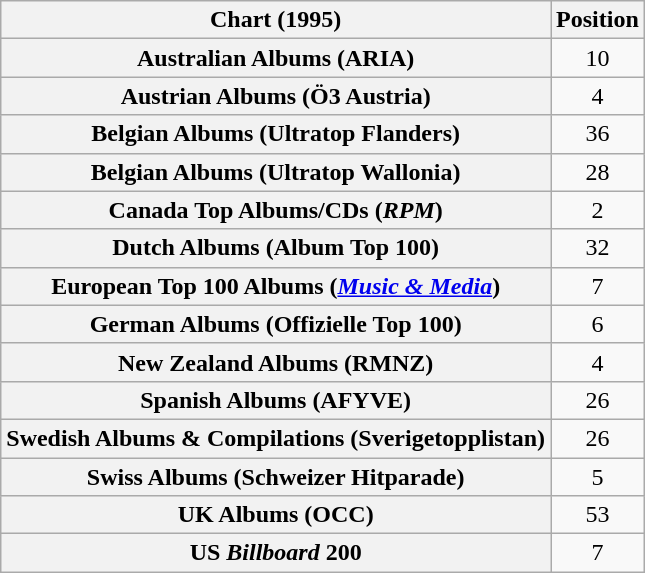<table class="wikitable sortable plainrowheaders">
<tr>
<th>Chart (1995)</th>
<th>Position</th>
</tr>
<tr>
<th scope="row">Australian Albums (ARIA)</th>
<td align="center">10</td>
</tr>
<tr>
<th scope="row">Austrian Albums (Ö3 Austria)</th>
<td align="center">4</td>
</tr>
<tr>
<th scope="row">Belgian Albums (Ultratop Flanders)</th>
<td align="center">36</td>
</tr>
<tr>
<th scope="row">Belgian Albums (Ultratop Wallonia)</th>
<td align="center">28</td>
</tr>
<tr>
<th scope="row">Canada Top Albums/CDs (<em>RPM</em>)</th>
<td align="center">2</td>
</tr>
<tr>
<th scope="row">Dutch Albums (Album Top 100)</th>
<td align="center">32</td>
</tr>
<tr>
<th scope="row">European Top 100 Albums (<em><a href='#'>Music & Media</a></em>)</th>
<td align="center">7</td>
</tr>
<tr>
<th scope="row">German Albums (Offizielle Top 100)</th>
<td align="center">6</td>
</tr>
<tr>
<th scope="row">New Zealand Albums (RMNZ)</th>
<td align="center">4</td>
</tr>
<tr>
<th scope="row">Spanish Albums (AFYVE)</th>
<td align="center">26</td>
</tr>
<tr>
<th scope="row">Swedish Albums & Compilations (Sverigetopplistan)</th>
<td align="center">26</td>
</tr>
<tr>
<th scope="row">Swiss Albums (Schweizer Hitparade)</th>
<td align="center">5</td>
</tr>
<tr>
<th scope="row">UK Albums (OCC)</th>
<td align="center">53</td>
</tr>
<tr>
<th scope="row">US <em>Billboard</em> 200</th>
<td align="center">7</td>
</tr>
</table>
